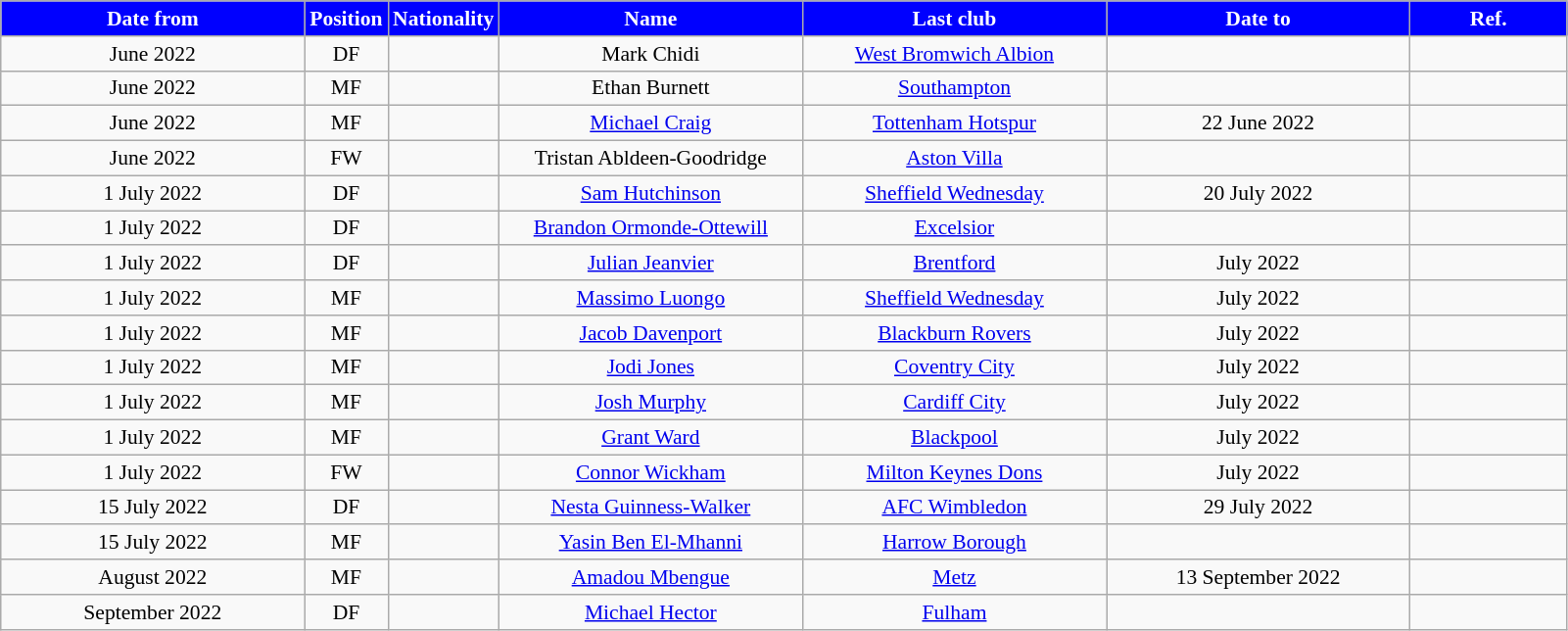<table class="wikitable"  style="text-align:center; font-size:90%; ">
<tr>
<th style="background:#00f; color:white; width:200px;">Date from</th>
<th style="background:#00f; color:white; width:50px;">Position</th>
<th style="background:#00f; color:white; width:50px;">Nationality</th>
<th style="background:#00f; color:white; width:200px;">Name</th>
<th style="background:#00f; color:white; width:200px;">Last club</th>
<th style="background:#00f; color:white; width:200px;">Date to</th>
<th style="background:#00f; color:white; width:100px;">Ref.</th>
</tr>
<tr>
<td>June 2022</td>
<td>DF</td>
<td></td>
<td>Mark Chidi</td>
<td><a href='#'>West Bromwich Albion</a></td>
<td></td>
<td></td>
</tr>
<tr>
<td>June 2022</td>
<td>MF</td>
<td></td>
<td>Ethan Burnett</td>
<td><a href='#'>Southampton</a></td>
<td></td>
<td></td>
</tr>
<tr>
<td>June 2022</td>
<td>MF</td>
<td></td>
<td><a href='#'>Michael Craig</a></td>
<td><a href='#'>Tottenham Hotspur</a></td>
<td>22 June 2022</td>
<td></td>
</tr>
<tr>
<td>June 2022</td>
<td>FW</td>
<td></td>
<td>Tristan Abldeen-Goodridge</td>
<td><a href='#'>Aston Villa</a></td>
<td></td>
<td></td>
</tr>
<tr>
<td>1 July 2022</td>
<td>DF</td>
<td></td>
<td><a href='#'>Sam Hutchinson</a></td>
<td><a href='#'>Sheffield Wednesday</a></td>
<td>20 July 2022</td>
<td></td>
</tr>
<tr>
<td>1 July 2022</td>
<td>DF</td>
<td></td>
<td><a href='#'>Brandon Ormonde-Ottewill</a></td>
<td><a href='#'>Excelsior</a></td>
<td></td>
<td></td>
</tr>
<tr>
<td>1 July 2022</td>
<td>DF</td>
<td></td>
<td><a href='#'>Julian Jeanvier</a></td>
<td><a href='#'>Brentford</a></td>
<td>July 2022</td>
<td></td>
</tr>
<tr>
<td>1 July 2022</td>
<td>MF</td>
<td></td>
<td><a href='#'>Massimo Luongo</a></td>
<td><a href='#'>Sheffield Wednesday</a></td>
<td>July 2022</td>
<td></td>
</tr>
<tr>
<td>1 July 2022</td>
<td>MF</td>
<td></td>
<td><a href='#'>Jacob Davenport</a></td>
<td><a href='#'>Blackburn Rovers</a></td>
<td>July 2022</td>
<td></td>
</tr>
<tr>
<td>1 July 2022</td>
<td>MF</td>
<td></td>
<td><a href='#'>Jodi Jones</a></td>
<td><a href='#'>Coventry City</a></td>
<td>July 2022</td>
<td></td>
</tr>
<tr>
<td>1 July 2022</td>
<td>MF</td>
<td></td>
<td><a href='#'>Josh Murphy</a></td>
<td><a href='#'>Cardiff City</a></td>
<td>July 2022</td>
<td></td>
</tr>
<tr>
<td>1 July 2022</td>
<td>MF</td>
<td></td>
<td><a href='#'>Grant Ward</a></td>
<td><a href='#'>Blackpool</a></td>
<td>July 2022</td>
<td></td>
</tr>
<tr>
<td>1 July 2022</td>
<td>FW</td>
<td></td>
<td><a href='#'>Connor Wickham</a></td>
<td><a href='#'>Milton Keynes Dons</a></td>
<td>July 2022</td>
<td></td>
</tr>
<tr>
<td>15 July 2022</td>
<td>DF</td>
<td></td>
<td><a href='#'>Nesta Guinness-Walker</a></td>
<td><a href='#'>AFC Wimbledon</a></td>
<td>29 July 2022</td>
<td></td>
</tr>
<tr>
<td>15 July 2022</td>
<td>MF</td>
<td></td>
<td><a href='#'>Yasin Ben El-Mhanni</a></td>
<td><a href='#'>Harrow Borough</a></td>
<td></td>
<td></td>
</tr>
<tr>
<td>August 2022</td>
<td>MF</td>
<td></td>
<td><a href='#'>Amadou Mbengue</a></td>
<td><a href='#'>Metz</a></td>
<td>13 September 2022</td>
<td></td>
</tr>
<tr>
<td>September 2022</td>
<td>DF</td>
<td></td>
<td><a href='#'>Michael Hector</a></td>
<td><a href='#'>Fulham</a></td>
<td></td>
<td></td>
</tr>
</table>
